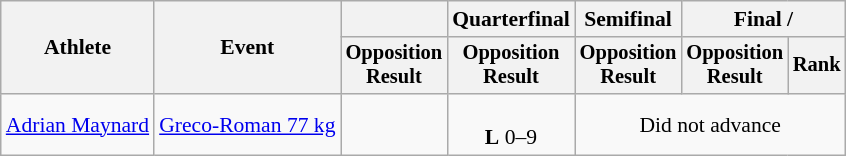<table class=wikitable style=font-size:90%;text-align:center>
<tr>
<th rowspan=2>Athlete</th>
<th rowspan=2>Event</th>
<th></th>
<th>Quarterfinal</th>
<th>Semifinal</th>
<th colspan=2>Final / </th>
</tr>
<tr style=font-size:95%>
<th>Opposition<br>Result</th>
<th>Opposition<br>Result</th>
<th>Opposition<br>Result</th>
<th>Opposition<br>Result</th>
<th>Rank</th>
</tr>
<tr>
<td align=left><a href='#'>Adrian Maynard</a></td>
<td align=left><a href='#'>Greco-Roman 77 kg</a></td>
<td></td>
<td><br><strong>L</strong> 0–9</td>
<td colspan="3">Did not advance</td>
</tr>
</table>
